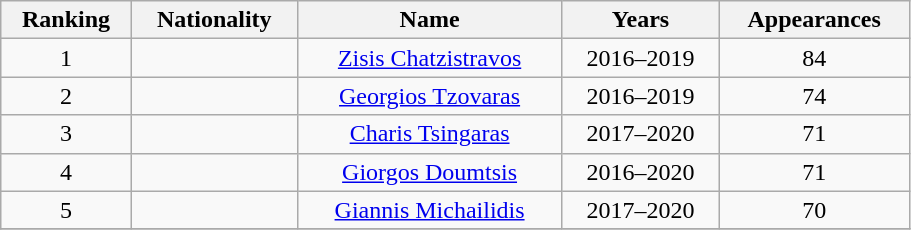<table class="wikitable sortable" style=text-align:center;width:48%>
<tr>
<th>Ranking</th>
<th>Nationality</th>
<th>Name</th>
<th>Years</th>
<th>Appearances</th>
</tr>
<tr>
<td>1</td>
<td align="left"></td>
<td><a href='#'>Zisis Chatzistravos</a></td>
<td>2016–2019</td>
<td>84</td>
</tr>
<tr>
<td>2</td>
<td align="left"></td>
<td><a href='#'>Georgios Tzovaras</a></td>
<td>2016–2019</td>
<td>74</td>
</tr>
<tr>
<td>3</td>
<td align="left"></td>
<td><a href='#'>Charis Tsingaras</a></td>
<td>2017–2020</td>
<td>71</td>
</tr>
<tr>
<td>4</td>
<td align="left"></td>
<td><a href='#'>Giorgos Doumtsis</a></td>
<td>2016–2020</td>
<td>71</td>
</tr>
<tr>
<td>5</td>
<td align="left"></td>
<td><a href='#'>Giannis Michailidis</a></td>
<td>2017–2020</td>
<td>70</td>
</tr>
<tr>
</tr>
</table>
